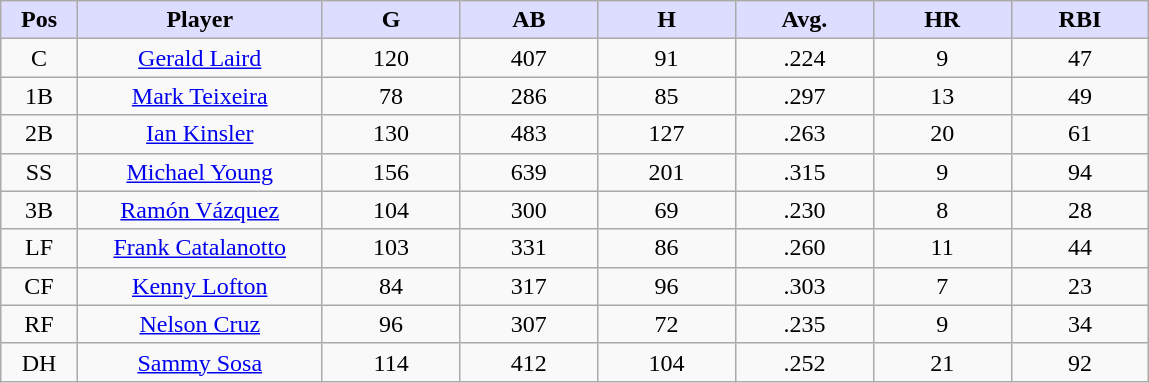<table class="wikitable sortable">
<tr>
<th style="background:#ddf; width:5%;">Pos</th>
<th style="background:#ddf; width:16%;">Player</th>
<th style="background:#ddf; width:9%;">G</th>
<th style="background:#ddf; width:9%;">AB</th>
<th style="background:#ddf; width:9%;">H</th>
<th style="background:#ddf; width:9%;">Avg.</th>
<th style="background:#ddf; width:9%;">HR</th>
<th style="background:#ddf; width:9%;">RBI</th>
</tr>
<tr align=center>
<td>C</td>
<td><a href='#'>Gerald Laird</a></td>
<td>120</td>
<td>407</td>
<td>91</td>
<td>.224</td>
<td>9</td>
<td>47</td>
</tr>
<tr align=center>
<td>1B</td>
<td><a href='#'>Mark Teixeira</a></td>
<td>78</td>
<td>286</td>
<td>85</td>
<td>.297</td>
<td>13</td>
<td>49</td>
</tr>
<tr align=center>
<td>2B</td>
<td><a href='#'>Ian Kinsler</a></td>
<td>130</td>
<td>483</td>
<td>127</td>
<td>.263</td>
<td>20</td>
<td>61</td>
</tr>
<tr align=center>
<td>SS</td>
<td><a href='#'>Michael Young</a></td>
<td>156</td>
<td>639</td>
<td>201</td>
<td>.315</td>
<td>9</td>
<td>94</td>
</tr>
<tr align=center>
<td>3B</td>
<td><a href='#'>Ramón Vázquez</a></td>
<td>104</td>
<td>300</td>
<td>69</td>
<td>.230</td>
<td>8</td>
<td>28</td>
</tr>
<tr align=center>
<td>LF</td>
<td><a href='#'>Frank Catalanotto</a></td>
<td>103</td>
<td>331</td>
<td>86</td>
<td>.260</td>
<td>11</td>
<td>44</td>
</tr>
<tr align=center>
<td>CF</td>
<td><a href='#'>Kenny Lofton</a></td>
<td>84</td>
<td>317</td>
<td>96</td>
<td>.303</td>
<td>7</td>
<td>23</td>
</tr>
<tr align=center>
<td>RF</td>
<td><a href='#'>Nelson Cruz</a></td>
<td>96</td>
<td>307</td>
<td>72</td>
<td>.235</td>
<td>9</td>
<td>34</td>
</tr>
<tr align=center>
<td>DH</td>
<td><a href='#'>Sammy Sosa</a></td>
<td>114</td>
<td>412</td>
<td>104</td>
<td>.252</td>
<td>21</td>
<td>92</td>
</tr>
</table>
